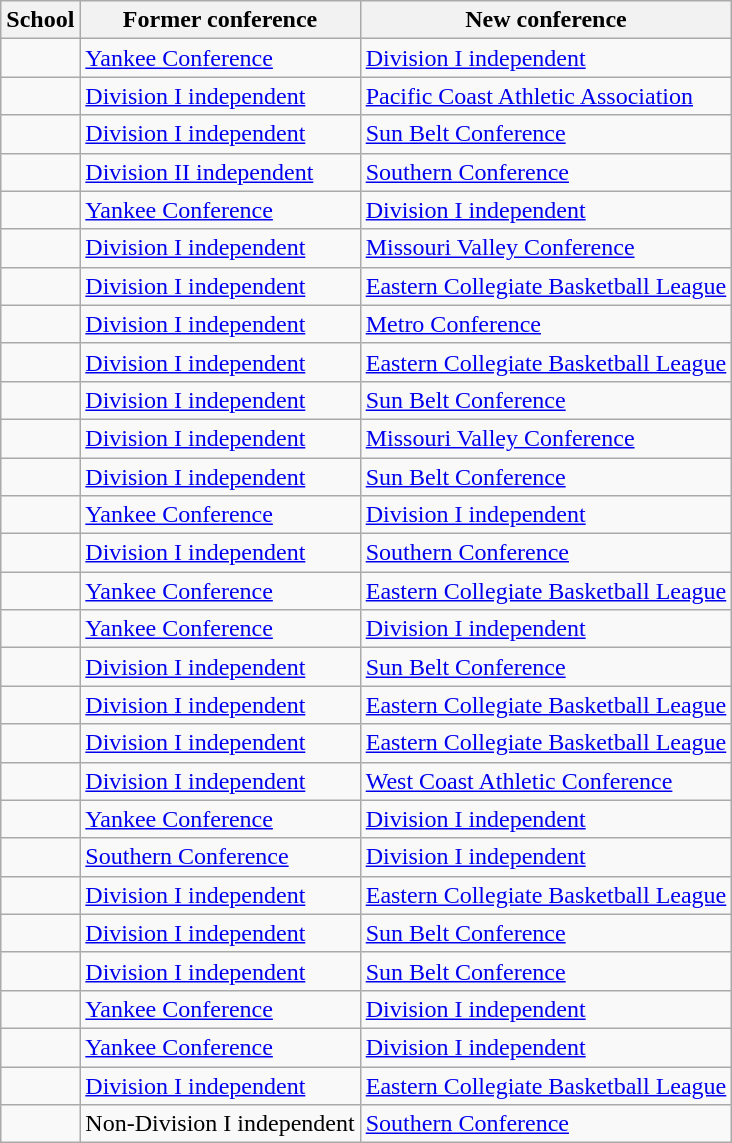<table class="wikitable sortable">
<tr>
<th>School</th>
<th>Former conference</th>
<th>New conference</th>
</tr>
<tr>
<td></td>
<td><a href='#'>Yankee Conference</a></td>
<td><a href='#'>Division I independent</a></td>
</tr>
<tr>
<td></td>
<td><a href='#'>Division I independent</a></td>
<td><a href='#'>Pacific Coast Athletic Association</a></td>
</tr>
<tr>
<td></td>
<td><a href='#'>Division I independent</a></td>
<td><a href='#'>Sun Belt Conference</a></td>
</tr>
<tr>
<td></td>
<td><a href='#'>Division II independent</a></td>
<td><a href='#'>Southern Conference</a></td>
</tr>
<tr>
<td></td>
<td><a href='#'>Yankee Conference</a></td>
<td><a href='#'>Division I independent</a></td>
</tr>
<tr>
<td></td>
<td><a href='#'>Division I independent</a></td>
<td><a href='#'>Missouri Valley Conference</a></td>
</tr>
<tr>
<td></td>
<td><a href='#'>Division I independent</a></td>
<td><a href='#'>Eastern Collegiate Basketball League</a></td>
</tr>
<tr>
<td></td>
<td><a href='#'>Division I independent</a></td>
<td><a href='#'>Metro Conference</a></td>
</tr>
<tr>
<td></td>
<td><a href='#'>Division I independent</a></td>
<td><a href='#'>Eastern Collegiate Basketball League</a></td>
</tr>
<tr>
<td></td>
<td><a href='#'>Division I independent</a></td>
<td><a href='#'>Sun Belt Conference</a></td>
</tr>
<tr>
<td></td>
<td><a href='#'>Division I independent</a></td>
<td><a href='#'>Missouri Valley Conference</a></td>
</tr>
<tr>
<td></td>
<td><a href='#'>Division I independent</a></td>
<td><a href='#'>Sun Belt Conference</a></td>
</tr>
<tr>
<td></td>
<td><a href='#'>Yankee Conference</a></td>
<td><a href='#'>Division I independent</a></td>
</tr>
<tr>
<td></td>
<td><a href='#'>Division I independent</a></td>
<td><a href='#'>Southern Conference</a></td>
</tr>
<tr>
<td></td>
<td><a href='#'>Yankee Conference</a></td>
<td><a href='#'>Eastern Collegiate Basketball League</a></td>
</tr>
<tr>
<td></td>
<td><a href='#'>Yankee Conference</a></td>
<td><a href='#'>Division I independent</a></td>
</tr>
<tr>
<td></td>
<td><a href='#'>Division I independent</a></td>
<td><a href='#'>Sun Belt Conference</a></td>
</tr>
<tr>
<td></td>
<td><a href='#'>Division I independent</a></td>
<td><a href='#'>Eastern Collegiate Basketball League</a></td>
</tr>
<tr>
<td></td>
<td><a href='#'>Division I independent</a></td>
<td><a href='#'>Eastern Collegiate Basketball League</a></td>
</tr>
<tr>
<td></td>
<td><a href='#'>Division I independent</a></td>
<td><a href='#'>West Coast Athletic Conference</a></td>
</tr>
<tr>
<td></td>
<td><a href='#'>Yankee Conference</a></td>
<td><a href='#'>Division I independent</a></td>
</tr>
<tr>
<td></td>
<td><a href='#'>Southern Conference</a></td>
<td><a href='#'>Division I independent</a></td>
</tr>
<tr>
<td></td>
<td><a href='#'>Division I independent</a></td>
<td><a href='#'>Eastern Collegiate Basketball League</a></td>
</tr>
<tr>
<td></td>
<td><a href='#'>Division I independent</a></td>
<td><a href='#'>Sun Belt Conference</a></td>
</tr>
<tr>
<td></td>
<td><a href='#'>Division I independent</a></td>
<td><a href='#'>Sun Belt Conference</a></td>
</tr>
<tr>
<td></td>
<td><a href='#'>Yankee Conference</a></td>
<td><a href='#'>Division I independent</a></td>
</tr>
<tr>
<td></td>
<td><a href='#'>Yankee Conference</a></td>
<td><a href='#'>Division I independent</a></td>
</tr>
<tr>
<td></td>
<td><a href='#'>Division I independent</a></td>
<td><a href='#'>Eastern Collegiate Basketball League</a></td>
</tr>
<tr>
<td></td>
<td>Non-Division I independent</td>
<td><a href='#'>Southern Conference</a></td>
</tr>
</table>
